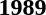<table>
<tr>
<td><strong>1989</strong><br></td>
</tr>
</table>
